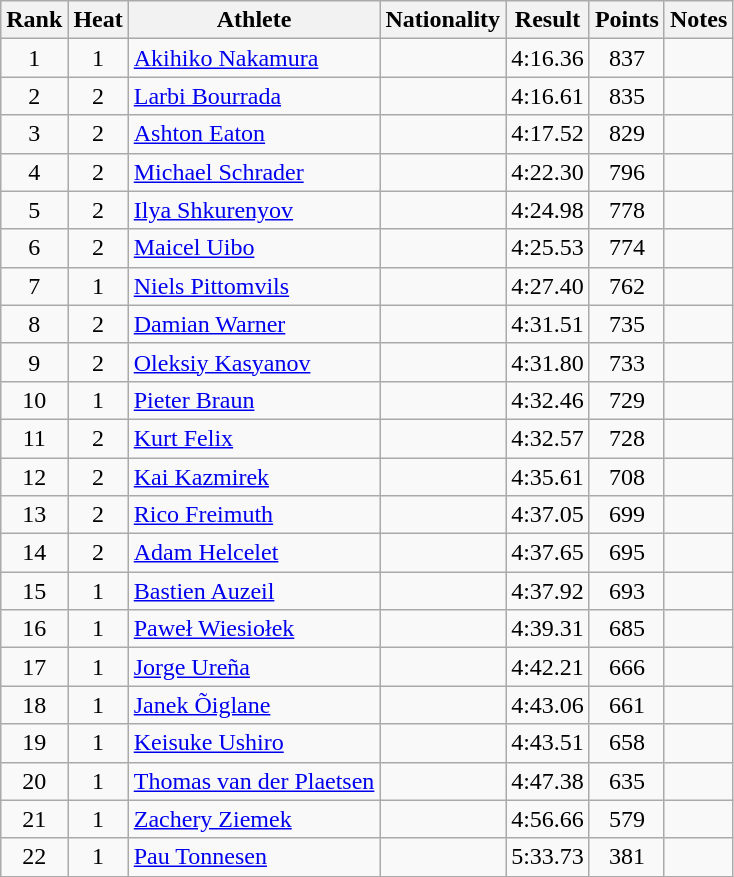<table class="wikitable sortable" style="text-align:center">
<tr>
<th>Rank</th>
<th>Heat</th>
<th>Athlete</th>
<th>Nationality</th>
<th>Result</th>
<th>Points</th>
<th>Notes</th>
</tr>
<tr>
<td>1</td>
<td>1</td>
<td align=left><a href='#'>Akihiko Nakamura</a></td>
<td align=left></td>
<td>4:16.36</td>
<td>837</td>
<td></td>
</tr>
<tr>
<td>2</td>
<td>2</td>
<td align=left><a href='#'>Larbi Bourrada</a></td>
<td align=left></td>
<td>4:16.61</td>
<td>835</td>
<td></td>
</tr>
<tr>
<td>3</td>
<td>2</td>
<td align=left><a href='#'>Ashton Eaton</a></td>
<td align=left></td>
<td>4:17.52</td>
<td>829</td>
<td></td>
</tr>
<tr>
<td>4</td>
<td>2</td>
<td align=left><a href='#'>Michael Schrader</a></td>
<td align=left></td>
<td>4:22.30</td>
<td>796</td>
<td></td>
</tr>
<tr>
<td>5</td>
<td>2</td>
<td align=left><a href='#'>Ilya Shkurenyov</a></td>
<td align=left></td>
<td>4:24.98</td>
<td>778</td>
<td></td>
</tr>
<tr>
<td>6</td>
<td>2</td>
<td align=left><a href='#'>Maicel Uibo</a></td>
<td align=left></td>
<td>4:25.53</td>
<td>774</td>
<td></td>
</tr>
<tr>
<td>7</td>
<td>1</td>
<td align=left><a href='#'>Niels Pittomvils</a></td>
<td align=left></td>
<td>4:27.40</td>
<td>762</td>
<td></td>
</tr>
<tr>
<td>8</td>
<td>2</td>
<td align=left><a href='#'>Damian Warner</a></td>
<td align=left></td>
<td>4:31.51</td>
<td>735</td>
<td></td>
</tr>
<tr>
<td>9</td>
<td>2</td>
<td align=left><a href='#'>Oleksiy Kasyanov</a></td>
<td align=left></td>
<td>4:31.80</td>
<td>733</td>
<td></td>
</tr>
<tr>
<td>10</td>
<td>1</td>
<td align=left><a href='#'>Pieter Braun</a></td>
<td align=left></td>
<td>4:32.46</td>
<td>729</td>
<td></td>
</tr>
<tr>
<td>11</td>
<td>2</td>
<td align=left><a href='#'>Kurt Felix</a></td>
<td align=left></td>
<td>4:32.57</td>
<td>728</td>
<td></td>
</tr>
<tr>
<td>12</td>
<td>2</td>
<td align=left><a href='#'>Kai Kazmirek</a></td>
<td align=left></td>
<td>4:35.61</td>
<td>708</td>
<td></td>
</tr>
<tr>
<td>13</td>
<td>2</td>
<td align=left><a href='#'>Rico Freimuth</a></td>
<td align=left></td>
<td>4:37.05</td>
<td>699</td>
<td></td>
</tr>
<tr>
<td>14</td>
<td>2</td>
<td align=left><a href='#'>Adam Helcelet</a></td>
<td align=left></td>
<td>4:37.65</td>
<td>695</td>
<td></td>
</tr>
<tr>
<td>15</td>
<td>1</td>
<td align=left><a href='#'>Bastien Auzeil</a></td>
<td align=left></td>
<td>4:37.92</td>
<td>693</td>
<td></td>
</tr>
<tr>
<td>16</td>
<td>1</td>
<td align=left><a href='#'>Paweł Wiesiołek</a></td>
<td align=left></td>
<td>4:39.31</td>
<td>685</td>
<td></td>
</tr>
<tr>
<td>17</td>
<td>1</td>
<td align=left><a href='#'>Jorge Ureña</a></td>
<td align=left></td>
<td>4:42.21</td>
<td>666</td>
<td></td>
</tr>
<tr>
<td>18</td>
<td>1</td>
<td align=left><a href='#'>Janek Õiglane</a></td>
<td align=left></td>
<td>4:43.06</td>
<td>661</td>
<td></td>
</tr>
<tr>
<td>19</td>
<td>1</td>
<td align=left><a href='#'>Keisuke Ushiro</a></td>
<td align=left></td>
<td>4:43.51</td>
<td>658</td>
<td></td>
</tr>
<tr>
<td>20</td>
<td>1</td>
<td align=left><a href='#'>Thomas van der Plaetsen</a></td>
<td align=left></td>
<td>4:47.38</td>
<td>635</td>
<td></td>
</tr>
<tr>
<td>21</td>
<td>1</td>
<td align=left><a href='#'>Zachery Ziemek</a></td>
<td align=left></td>
<td>4:56.66</td>
<td>579</td>
<td></td>
</tr>
<tr>
<td>22</td>
<td>1</td>
<td align=left><a href='#'>Pau Tonnesen</a></td>
<td align=left></td>
<td>5:33.73</td>
<td>381</td>
<td></td>
</tr>
</table>
